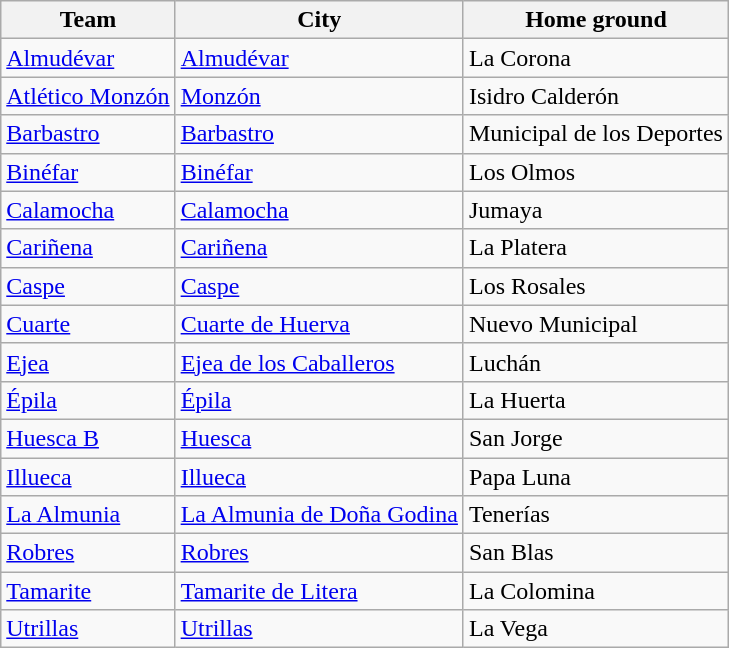<table class="wikitable sortable">
<tr>
<th>Team</th>
<th>City</th>
<th>Home ground</th>
</tr>
<tr>
<td><a href='#'>Almudévar</a></td>
<td><a href='#'>Almudévar</a></td>
<td>La Corona</td>
</tr>
<tr>
<td><a href='#'>Atlético Monzón</a></td>
<td><a href='#'>Monzón</a></td>
<td>Isidro Calderón</td>
</tr>
<tr>
<td><a href='#'>Barbastro</a></td>
<td><a href='#'>Barbastro</a></td>
<td>Municipal de los Deportes</td>
</tr>
<tr>
<td><a href='#'>Binéfar</a></td>
<td><a href='#'>Binéfar</a></td>
<td>Los Olmos</td>
</tr>
<tr>
<td><a href='#'>Calamocha</a></td>
<td><a href='#'>Calamocha</a></td>
<td>Jumaya</td>
</tr>
<tr>
<td><a href='#'>Cariñena</a></td>
<td><a href='#'>Cariñena</a></td>
<td>La Platera</td>
</tr>
<tr>
<td><a href='#'>Caspe</a></td>
<td><a href='#'>Caspe</a></td>
<td>Los Rosales</td>
</tr>
<tr>
<td><a href='#'>Cuarte</a></td>
<td><a href='#'>Cuarte de Huerva</a></td>
<td>Nuevo Municipal</td>
</tr>
<tr>
<td><a href='#'>Ejea</a></td>
<td><a href='#'>Ejea de los Caballeros</a></td>
<td>Luchán</td>
</tr>
<tr>
<td><a href='#'>Épila</a></td>
<td><a href='#'>Épila</a></td>
<td>La Huerta</td>
</tr>
<tr>
<td><a href='#'>Huesca B</a></td>
<td><a href='#'>Huesca</a></td>
<td>San Jorge</td>
</tr>
<tr>
<td><a href='#'>Illueca</a></td>
<td><a href='#'>Illueca</a></td>
<td>Papa Luna</td>
</tr>
<tr>
<td><a href='#'>La Almunia</a></td>
<td><a href='#'>La Almunia de Doña Godina</a></td>
<td>Tenerías</td>
</tr>
<tr>
<td><a href='#'>Robres</a></td>
<td><a href='#'>Robres</a></td>
<td>San Blas</td>
</tr>
<tr>
<td><a href='#'>Tamarite</a></td>
<td><a href='#'>Tamarite de Litera</a></td>
<td>La Colomina</td>
</tr>
<tr>
<td><a href='#'>Utrillas</a></td>
<td><a href='#'>Utrillas</a></td>
<td>La Vega</td>
</tr>
</table>
